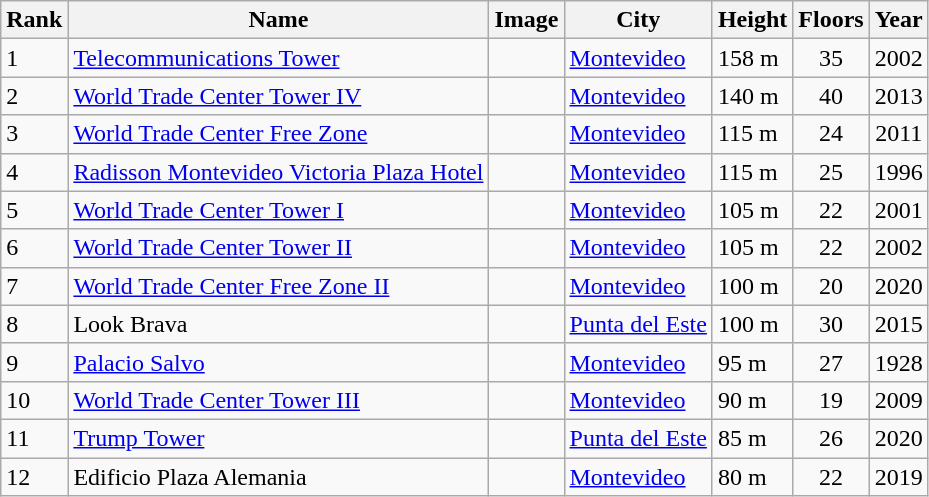<table class="wikitable sortable">
<tr>
<th>Rank</th>
<th>Name</th>
<th>Image</th>
<th>City</th>
<th>Height</th>
<th>Floors</th>
<th>Year</th>
</tr>
<tr>
<td>1</td>
<td><a href='#'>Telecommunications Tower</a></td>
<td></td>
<td><a href='#'>Montevideo</a></td>
<td>158 m</td>
<td align=center>35</td>
<td align=center>2002</td>
</tr>
<tr>
<td>2</td>
<td><a href='#'>World Trade Center Tower IV</a></td>
<td></td>
<td><a href='#'>Montevideo</a></td>
<td>140 m</td>
<td align="center">40</td>
<td align=center>2013</td>
</tr>
<tr>
<td>3</td>
<td><a href='#'>World Trade Center Free Zone</a></td>
<td></td>
<td><a href='#'>Montevideo</a></td>
<td>115 m</td>
<td align="center">24</td>
<td align="center">2011</td>
</tr>
<tr>
<td>4</td>
<td><a href='#'>Radisson Montevideo Victoria Plaza Hotel</a></td>
<td></td>
<td><a href='#'>Montevideo</a></td>
<td>115 m</td>
<td align="center">25</td>
<td align="center">1996</td>
</tr>
<tr>
<td>5</td>
<td><a href='#'>World Trade Center Tower I</a></td>
<td></td>
<td><a href='#'>Montevideo</a></td>
<td>105 m</td>
<td align="center">22</td>
<td align="center">2001</td>
</tr>
<tr>
<td>6</td>
<td><a href='#'>World Trade Center Tower II</a></td>
<td></td>
<td><a href='#'>Montevideo</a></td>
<td>105 m</td>
<td align="center">22</td>
<td align="center">2002</td>
</tr>
<tr>
<td>7</td>
<td><a href='#'>World Trade Center Free Zone II</a></td>
<td></td>
<td><a href='#'>Montevideo</a></td>
<td>100 m</td>
<td align="center">20</td>
<td align="center">2020</td>
</tr>
<tr>
<td>8</td>
<td>Look Brava</td>
<td></td>
<td><a href='#'>Punta del Este</a></td>
<td>100 m</td>
<td align="center">30</td>
<td align="center">2015</td>
</tr>
<tr>
<td>9</td>
<td><a href='#'>Palacio Salvo</a></td>
<td></td>
<td><a href='#'>Montevideo</a></td>
<td>95 m</td>
<td align="center">27</td>
<td align="center">1928</td>
</tr>
<tr>
<td>10</td>
<td><a href='#'>World Trade Center Tower III</a></td>
<td></td>
<td><a href='#'>Montevideo</a></td>
<td>90 m</td>
<td align="center">19</td>
<td align="center">2009</td>
</tr>
<tr>
<td>11</td>
<td><a href='#'>Trump Tower</a></td>
<td></td>
<td><a href='#'>Punta del Este</a></td>
<td>85 m</td>
<td align="center">26</td>
<td align="center">2020</td>
</tr>
<tr>
<td>12</td>
<td>Edificio Plaza Alemania</td>
<td></td>
<td><a href='#'>Montevideo</a></td>
<td>80 m</td>
<td align="center">22</td>
<td align="center">2019</td>
</tr>
</table>
